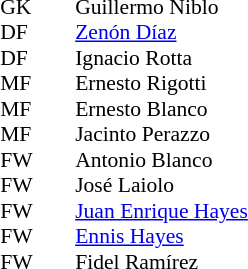<table style="font-size:90%; margin:0.2em auto;" cellspacing="0" cellpadding="0">
<tr>
<th width="25"></th>
<th width="25"></th>
</tr>
<tr>
<td>GK</td>
<td></td>
<td> Guillermo Niblo</td>
</tr>
<tr>
<td>DF</td>
<td></td>
<td> <a href='#'>Zenón Díaz</a></td>
</tr>
<tr>
<td>DF</td>
<td></td>
<td> Ignacio Rotta</td>
</tr>
<tr>
<td>MF</td>
<td></td>
<td> Ernesto Rigotti</td>
</tr>
<tr>
<td>MF</td>
<td></td>
<td> Ernesto Blanco</td>
</tr>
<tr>
<td>MF</td>
<td></td>
<td> Jacinto Perazzo</td>
</tr>
<tr>
<td>FW</td>
<td></td>
<td> Antonio Blanco</td>
</tr>
<tr>
<td>FW</td>
<td></td>
<td> José Laiolo</td>
</tr>
<tr>
<td>FW</td>
<td></td>
<td> <a href='#'>Juan Enrique Hayes</a></td>
</tr>
<tr>
<td>FW</td>
<td></td>
<td> <a href='#'>Ennis Hayes</a></td>
</tr>
<tr>
<td>FW</td>
<td></td>
<td> Fidel Ramírez</td>
</tr>
</table>
